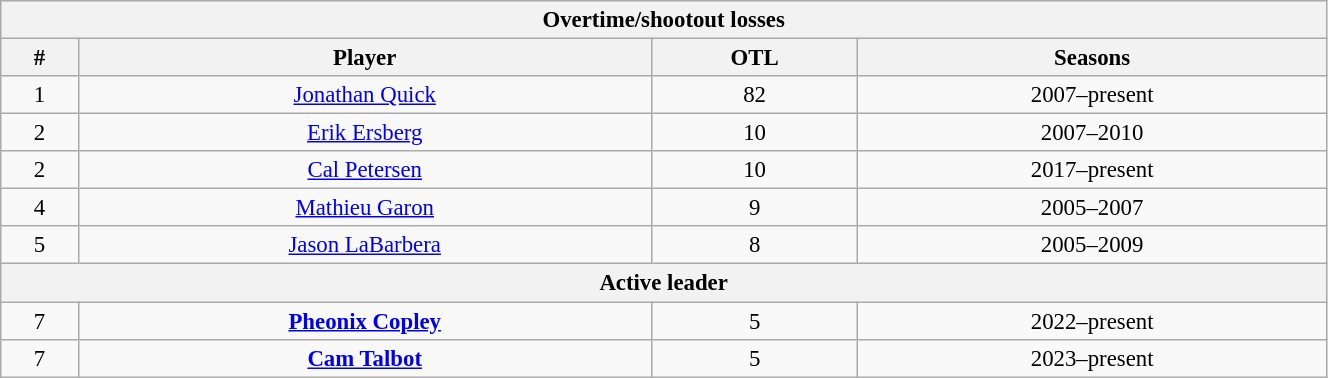<table class="wikitable" style="text-align: center; font-size: 95%" width="70%">
<tr>
<th colspan="4"> Overtime/shootout losses</th>
</tr>
<tr>
<th>#</th>
<th>Player</th>
<th>OTL</th>
<th>Seasons</th>
</tr>
<tr>
<td>1</td>
<td><a href='#'>Jonathan Quick</a></td>
<td>82</td>
<td>2007–present</td>
</tr>
<tr>
<td>2</td>
<td><a href='#'>Erik Ersberg</a></td>
<td>10</td>
<td>2007–2010</td>
</tr>
<tr>
<td>2</td>
<td><a href='#'>Cal Petersen</a></td>
<td>10</td>
<td>2017–present</td>
</tr>
<tr>
<td>4</td>
<td><a href='#'>Mathieu Garon</a></td>
<td>9</td>
<td>2005–2007</td>
</tr>
<tr>
<td>5</td>
<td><a href='#'>Jason LaBarbera</a></td>
<td>8</td>
<td>2005–2009</td>
</tr>
<tr>
<th colspan="4">Active leader</th>
</tr>
<tr>
<td>7</td>
<td><strong><a href='#'>Pheonix Copley</a></strong></td>
<td>5</td>
<td>2022–present</td>
</tr>
<tr>
<td>7</td>
<td><strong><a href='#'>Cam Talbot</a></strong></td>
<td>5</td>
<td>2023–present</td>
</tr>
</table>
